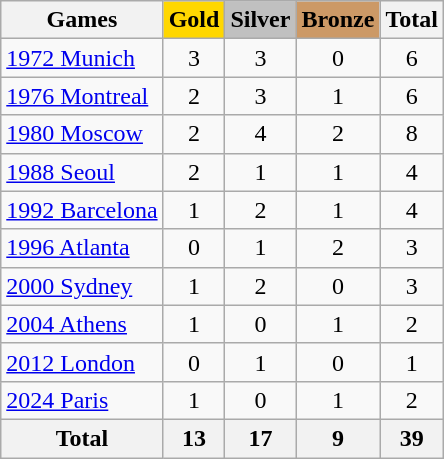<table class="wikitable sortable" style="text-align:center">
<tr>
<th>Games</th>
<th style="background-color:gold;">Gold</th>
<th style="background-color:silver;">Silver</th>
<th style="background-color:#c96;">Bronze</th>
<th>Total</th>
</tr>
<tr>
<td align=left> <a href='#'>1972 Munich</a></td>
<td>3</td>
<td>3</td>
<td>0</td>
<td>6</td>
</tr>
<tr>
<td align=left> <a href='#'>1976 Montreal</a></td>
<td>2</td>
<td>3</td>
<td>1</td>
<td>6</td>
</tr>
<tr>
<td align=left> <a href='#'>1980 Moscow</a></td>
<td>2</td>
<td>4</td>
<td>2</td>
<td>8</td>
</tr>
<tr>
<td align=left> <a href='#'>1988 Seoul</a></td>
<td>2</td>
<td>1</td>
<td>1</td>
<td>4</td>
</tr>
<tr>
<td align=left> <a href='#'>1992 Barcelona</a></td>
<td>1</td>
<td>2</td>
<td>1</td>
<td>4</td>
</tr>
<tr>
<td align=left> <a href='#'>1996 Atlanta</a></td>
<td>0</td>
<td>1</td>
<td>2</td>
<td>3</td>
</tr>
<tr>
<td align=left> <a href='#'>2000 Sydney</a></td>
<td>1</td>
<td>2</td>
<td>0</td>
<td>3</td>
</tr>
<tr>
<td align=left> <a href='#'>2004 Athens</a></td>
<td>1</td>
<td>0</td>
<td>1</td>
<td>2</td>
</tr>
<tr>
<td align=left> <a href='#'>2012 London</a></td>
<td>0</td>
<td>1</td>
<td>0</td>
<td>1</td>
</tr>
<tr>
<td align=left> <a href='#'>2024 Paris</a></td>
<td>1</td>
<td>0</td>
<td>1</td>
<td>2</td>
</tr>
<tr>
<th>Total</th>
<th>13</th>
<th>17</th>
<th>9</th>
<th>39</th>
</tr>
</table>
